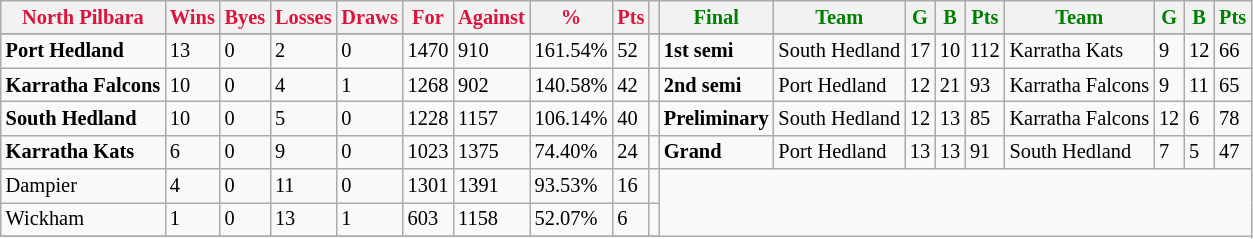<table style="font-size: 85%; text-align: left;" class="wikitable">
<tr>
<th style="color:crimson">North Pilbara</th>
<th style="color:crimson">Wins</th>
<th style="color:crimson">Byes</th>
<th style="color:crimson">Losses</th>
<th style="color:crimson">Draws</th>
<th style="color:crimson">For</th>
<th style="color:crimson">Against</th>
<th style="color:crimson">%</th>
<th style="color:crimson">Pts</th>
<th></th>
<th style="color:green">Final</th>
<th style="color:green">Team</th>
<th style="color:green">G</th>
<th style="color:green">B</th>
<th style="color:green">Pts</th>
<th style="color:green">Team</th>
<th style="color:green">G</th>
<th style="color:green">B</th>
<th style="color:green">Pts</th>
</tr>
<tr>
</tr>
<tr>
</tr>
<tr>
<td><strong>	Port Hedland	</strong></td>
<td>13</td>
<td>0</td>
<td>2</td>
<td>0</td>
<td>1470</td>
<td>910</td>
<td>161.54%</td>
<td>52</td>
<td></td>
<td><strong>1st semi</strong></td>
<td>South Hedland</td>
<td>17</td>
<td>10</td>
<td>112</td>
<td>Karratha Kats</td>
<td>9</td>
<td>12</td>
<td>66</td>
</tr>
<tr>
<td><strong>	Karratha Falcons	</strong></td>
<td>10</td>
<td>0</td>
<td>4</td>
<td>1</td>
<td>1268</td>
<td>902</td>
<td>140.58%</td>
<td>42</td>
<td></td>
<td><strong>2nd semi</strong></td>
<td>Port Hedland</td>
<td>12</td>
<td>21</td>
<td>93</td>
<td>Karratha Falcons</td>
<td>9</td>
<td>11</td>
<td>65</td>
</tr>
<tr>
<td><strong>	South Hedland	</strong></td>
<td>10</td>
<td>0</td>
<td>5</td>
<td>0</td>
<td>1228</td>
<td>1157</td>
<td>106.14%</td>
<td>40</td>
<td></td>
<td><strong>Preliminary</strong></td>
<td>South Hedland</td>
<td>12</td>
<td>13</td>
<td>85</td>
<td>Karratha Falcons</td>
<td>12</td>
<td>6</td>
<td>78</td>
</tr>
<tr>
<td><strong>	Karratha Kats	</strong></td>
<td>6</td>
<td>0</td>
<td>9</td>
<td>0</td>
<td>1023</td>
<td>1375</td>
<td>74.40%</td>
<td>24</td>
<td></td>
<td><strong>Grand</strong></td>
<td>Port Hedland</td>
<td>13</td>
<td>13</td>
<td>91</td>
<td>South Hedland</td>
<td>7</td>
<td>5</td>
<td>47</td>
</tr>
<tr>
<td>Dampier</td>
<td>4</td>
<td>0</td>
<td>11</td>
<td>0</td>
<td>1301</td>
<td>1391</td>
<td>93.53%</td>
<td>16</td>
<td></td>
</tr>
<tr>
<td>Wickham</td>
<td>1</td>
<td>0</td>
<td>13</td>
<td>1</td>
<td>603</td>
<td>1158</td>
<td>52.07%</td>
<td>6</td>
<td></td>
</tr>
<tr>
</tr>
</table>
